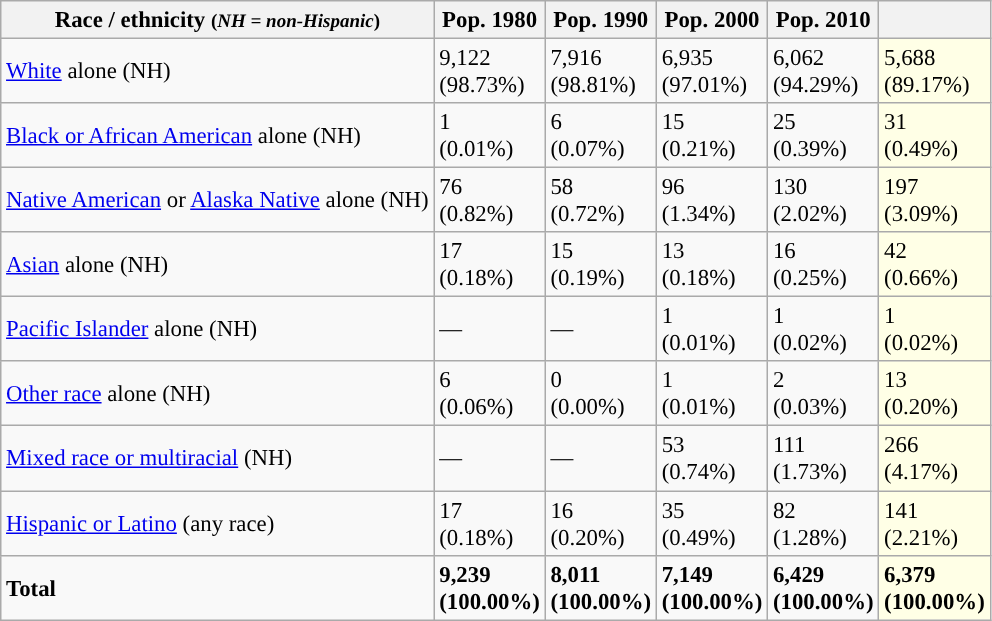<table class="wikitable sortable collapsible" style="font-size: 95%;">
<tr>
<th>Race / ethnicity <small>(<em>NH = non-Hispanic</em>)</small></th>
<th>Pop. 1980</th>
<th>Pop. 1990</th>
<th>Pop. 2000</th>
<th>Pop. 2010</th>
<th></th>
</tr>
<tr>
<td><a href='#'>White</a> alone (NH)</td>
<td>9,122<br>(98.73%)</td>
<td>7,916<br>(98.81%)</td>
<td>6,935<br>(97.01%)</td>
<td>6,062<br>(94.29%)</td>
<td style='background: #ffffe6;'>5,688<br>(89.17%)</td>
</tr>
<tr>
<td><a href='#'>Black or African American</a> alone (NH)</td>
<td>1<br>(0.01%)</td>
<td>6<br>(0.07%)</td>
<td>15<br>(0.21%)</td>
<td>25<br>(0.39%)</td>
<td style='background: #ffffe6;'>31<br>(0.49%)</td>
</tr>
<tr>
<td><a href='#'>Native American</a> or <a href='#'>Alaska Native</a> alone (NH)</td>
<td>76<br>(0.82%)</td>
<td>58<br>(0.72%)</td>
<td>96<br>(1.34%)</td>
<td>130<br>(2.02%)</td>
<td style='background: #ffffe6;'>197<br>(3.09%)</td>
</tr>
<tr>
<td><a href='#'>Asian</a> alone (NH)</td>
<td>17<br>(0.18%)</td>
<td>15<br>(0.19%)</td>
<td>13<br>(0.18%)</td>
<td>16<br>(0.25%)</td>
<td style='background: #ffffe6;'>42<br>(0.66%)</td>
</tr>
<tr>
<td><a href='#'>Pacific Islander</a> alone (NH)</td>
<td>—</td>
<td>—</td>
<td>1<br>(0.01%)</td>
<td>1<br>(0.02%)</td>
<td style='background: #ffffe6;'>1<br>(0.02%)</td>
</tr>
<tr>
<td><a href='#'>Other race</a> alone (NH)</td>
<td>6<br>(0.06%)</td>
<td>0<br>(0.00%)</td>
<td>1<br>(0.01%)</td>
<td>2<br>(0.03%)</td>
<td style='background: #ffffe6;'>13<br>(0.20%)</td>
</tr>
<tr>
<td><a href='#'>Mixed race or multiracial</a> (NH)</td>
<td>—</td>
<td>—</td>
<td>53<br>(0.74%)</td>
<td>111<br>(1.73%)</td>
<td style='background: #ffffe6;'>266<br>(4.17%)</td>
</tr>
<tr>
<td><a href='#'>Hispanic or Latino</a> (any race)</td>
<td>17<br>(0.18%)</td>
<td>16<br>(0.20%)</td>
<td>35<br>(0.49%)</td>
<td>82<br>(1.28%)</td>
<td style='background: #ffffe6;'>141<br>(2.21%)</td>
</tr>
<tr>
<td><strong>Total</strong></td>
<td><strong>9,239<br>(100.00%)</strong></td>
<td><strong>8,011<br>(100.00%)</strong></td>
<td><strong>7,149<br>(100.00%)</strong></td>
<td><strong>6,429<br>(100.00%)</strong></td>
<td style='background: #ffffe6;'><strong>6,379<br>(100.00%)</strong></td>
</tr>
</table>
